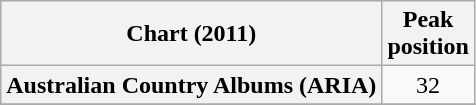<table class="wikitable sortable plainrowheaders" style="text-align:center">
<tr>
<th scope="col">Chart (2011)</th>
<th scope="col">Peak<br> position</th>
</tr>
<tr>
<th scope="row">Australian Country Albums (ARIA)</th>
<td>32</td>
</tr>
<tr>
</tr>
</table>
